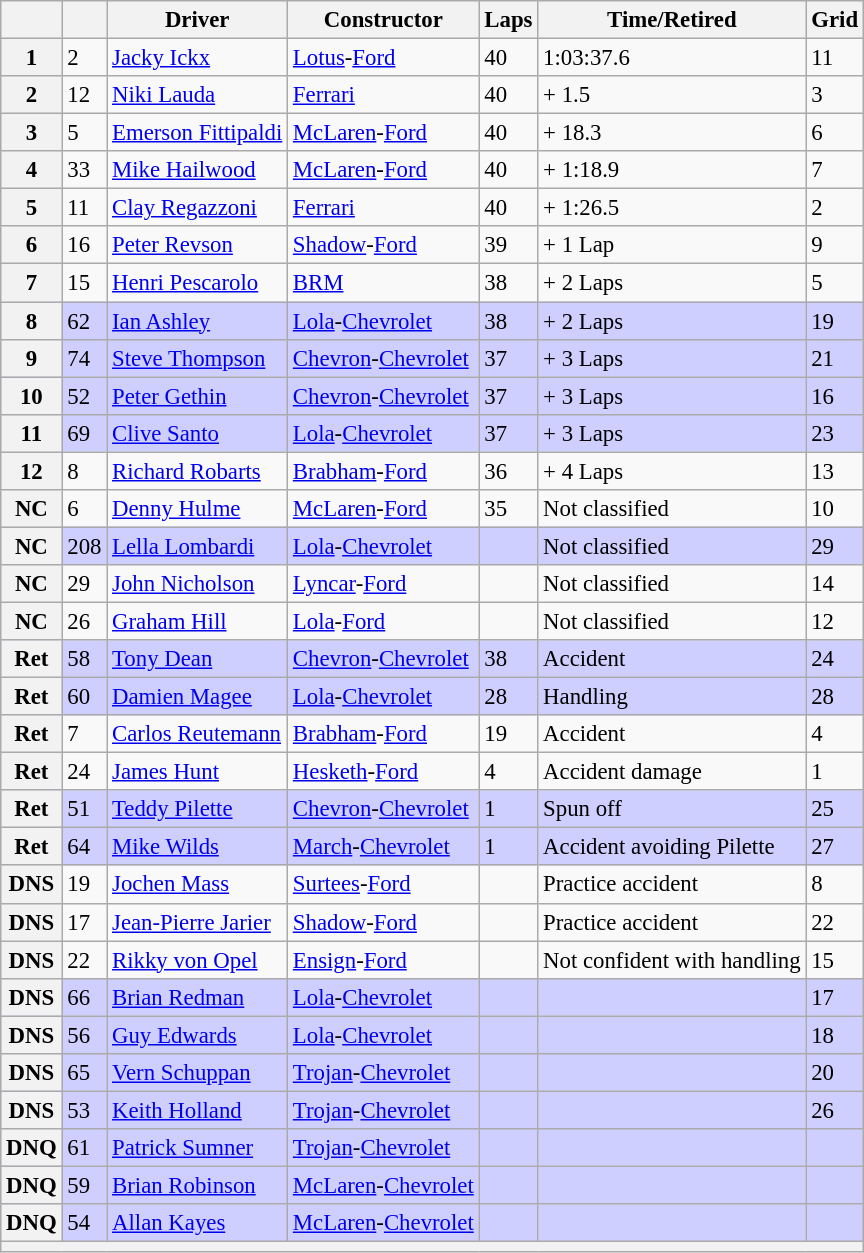<table class="wikitable" style="font-size: 95%;">
<tr>
<th></th>
<th></th>
<th>Driver</th>
<th>Constructor</th>
<th>Laps</th>
<th>Time/Retired</th>
<th>Grid</th>
</tr>
<tr>
<th>1</th>
<td>2</td>
<td> <a href='#'>Jacky Ickx</a></td>
<td><a href='#'>Lotus</a>-<a href='#'>Ford</a></td>
<td>40</td>
<td>1:03:37.6</td>
<td>11</td>
</tr>
<tr>
<th>2</th>
<td>12</td>
<td> <a href='#'>Niki Lauda</a></td>
<td><a href='#'>Ferrari</a></td>
<td>40</td>
<td>+ 1.5</td>
<td>3</td>
</tr>
<tr>
<th>3</th>
<td>5</td>
<td> <a href='#'>Emerson Fittipaldi</a></td>
<td><a href='#'>McLaren</a>-<a href='#'>Ford</a></td>
<td>40</td>
<td>+ 18.3</td>
<td>6</td>
</tr>
<tr>
<th>4</th>
<td>33</td>
<td> <a href='#'>Mike Hailwood</a></td>
<td><a href='#'>McLaren</a>-<a href='#'>Ford</a></td>
<td>40</td>
<td>+ 1:18.9</td>
<td>7</td>
</tr>
<tr>
<th>5</th>
<td>11</td>
<td> <a href='#'>Clay Regazzoni</a></td>
<td><a href='#'>Ferrari</a></td>
<td>40</td>
<td>+ 1:26.5</td>
<td>2</td>
</tr>
<tr>
<th>6</th>
<td>16</td>
<td> <a href='#'>Peter Revson</a></td>
<td><a href='#'>Shadow</a>-<a href='#'>Ford</a></td>
<td>39</td>
<td>+ 1 Lap</td>
<td>9</td>
</tr>
<tr>
<th>7</th>
<td>15</td>
<td> <a href='#'>Henri Pescarolo</a></td>
<td><a href='#'>BRM</a></td>
<td>38</td>
<td>+ 2 Laps</td>
<td>5</td>
</tr>
<tr style="background-color: #CFCFFF">
<th>8</th>
<td>62</td>
<td> <a href='#'>Ian Ashley</a></td>
<td><a href='#'>Lola</a>-<a href='#'>Chevrolet</a></td>
<td>38</td>
<td>+ 2 Laps</td>
<td>19</td>
</tr>
<tr style="background-color: #CFCFFF">
<th>9</th>
<td>74</td>
<td> <a href='#'>Steve Thompson</a></td>
<td><a href='#'>Chevron</a>-<a href='#'>Chevrolet</a></td>
<td>37</td>
<td>+ 3 Laps</td>
<td>21</td>
</tr>
<tr style="background-color: #CFCFFF">
<th>10</th>
<td>52</td>
<td> <a href='#'>Peter Gethin</a></td>
<td><a href='#'>Chevron</a>-<a href='#'>Chevrolet</a></td>
<td>37</td>
<td>+ 3 Laps</td>
<td>16</td>
</tr>
<tr style="background-color: #CFCFFF">
<th>11</th>
<td>69</td>
<td> <a href='#'>Clive Santo</a></td>
<td><a href='#'>Lola</a>-<a href='#'>Chevrolet</a></td>
<td>37</td>
<td>+ 3 Laps</td>
<td>23</td>
</tr>
<tr>
<th>12</th>
<td>8</td>
<td> <a href='#'>Richard Robarts</a></td>
<td><a href='#'>Brabham</a>-<a href='#'>Ford</a></td>
<td>36</td>
<td>+ 4 Laps</td>
<td>13</td>
</tr>
<tr>
<th>NC</th>
<td>6</td>
<td> <a href='#'>Denny Hulme</a></td>
<td><a href='#'>McLaren</a>-<a href='#'>Ford</a></td>
<td>35</td>
<td>Not classified</td>
<td>10</td>
</tr>
<tr style="background-color: #CFCFFF">
<th>NC</th>
<td>208</td>
<td> <a href='#'>Lella Lombardi</a></td>
<td><a href='#'>Lola</a>-<a href='#'>Chevrolet</a></td>
<td></td>
<td>Not classified</td>
<td>29</td>
</tr>
<tr>
<th>NC</th>
<td>29</td>
<td> <a href='#'>John Nicholson</a></td>
<td><a href='#'>Lyncar</a>-<a href='#'>Ford</a></td>
<td></td>
<td>Not classified</td>
<td>14</td>
</tr>
<tr>
<th>NC</th>
<td>26</td>
<td> <a href='#'>Graham Hill</a></td>
<td><a href='#'>Lola</a>-<a href='#'>Ford</a></td>
<td></td>
<td>Not classified</td>
<td>12</td>
</tr>
<tr style="background-color: #CFCFFF">
<th>Ret</th>
<td>58</td>
<td> <a href='#'>Tony Dean</a></td>
<td><a href='#'>Chevron</a>-<a href='#'>Chevrolet</a></td>
<td>38</td>
<td>Accident</td>
<td>24</td>
</tr>
<tr style="background-color: #CFCFFF">
<th>Ret</th>
<td>60</td>
<td> <a href='#'>Damien Magee</a></td>
<td><a href='#'>Lola</a>-<a href='#'>Chevrolet</a></td>
<td>28</td>
<td>Handling</td>
<td>28</td>
</tr>
<tr>
<th>Ret</th>
<td>7</td>
<td> <a href='#'>Carlos Reutemann</a></td>
<td><a href='#'>Brabham</a>-<a href='#'>Ford</a></td>
<td>19</td>
<td>Accident</td>
<td>4</td>
</tr>
<tr>
<th>Ret</th>
<td>24</td>
<td> <a href='#'>James Hunt</a></td>
<td><a href='#'>Hesketh</a>-<a href='#'>Ford</a></td>
<td>4</td>
<td>Accident damage</td>
<td>1</td>
</tr>
<tr style="background-color: #CFCFFF">
<th>Ret</th>
<td>51</td>
<td> <a href='#'>Teddy Pilette</a></td>
<td><a href='#'>Chevron</a>-<a href='#'>Chevrolet</a></td>
<td>1</td>
<td>Spun off</td>
<td>25</td>
</tr>
<tr style="background-color: #CFCFFF">
<th>Ret</th>
<td>64</td>
<td> <a href='#'>Mike Wilds</a></td>
<td><a href='#'>March</a>-<a href='#'>Chevrolet</a></td>
<td>1</td>
<td>Accident avoiding Pilette</td>
<td>27</td>
</tr>
<tr>
<th>DNS</th>
<td>19</td>
<td> <a href='#'>Jochen Mass</a></td>
<td><a href='#'>Surtees</a>-<a href='#'>Ford</a></td>
<td></td>
<td>Practice accident</td>
<td>8</td>
</tr>
<tr>
<th>DNS</th>
<td>17</td>
<td> <a href='#'>Jean-Pierre Jarier</a></td>
<td><a href='#'>Shadow</a>-<a href='#'>Ford</a></td>
<td></td>
<td>Practice accident</td>
<td>22</td>
</tr>
<tr>
<th>DNS</th>
<td>22</td>
<td> <a href='#'>Rikky von Opel</a></td>
<td><a href='#'>Ensign</a>-<a href='#'>Ford</a></td>
<td></td>
<td>Not confident with handling</td>
<td>15</td>
</tr>
<tr style="background-color: #CFCFFF">
<th>DNS</th>
<td>66</td>
<td> <a href='#'>Brian Redman</a></td>
<td><a href='#'>Lola</a>-<a href='#'>Chevrolet</a></td>
<td></td>
<td></td>
<td>17</td>
</tr>
<tr style="background-color: #CFCFFF">
<th>DNS</th>
<td>56</td>
<td> <a href='#'>Guy Edwards</a></td>
<td><a href='#'>Lola</a>-<a href='#'>Chevrolet</a></td>
<td></td>
<td></td>
<td>18</td>
</tr>
<tr style="background-color: #CFCFFF">
<th>DNS</th>
<td>65</td>
<td> <a href='#'>Vern Schuppan</a></td>
<td><a href='#'>Trojan</a>-<a href='#'>Chevrolet</a></td>
<td></td>
<td></td>
<td>20</td>
</tr>
<tr style="background-color: #CFCFFF">
<th>DNS</th>
<td>53</td>
<td> <a href='#'>Keith Holland</a></td>
<td><a href='#'>Trojan</a>-<a href='#'>Chevrolet</a></td>
<td></td>
<td></td>
<td>26</td>
</tr>
<tr style="background-color: #CFCFFF">
<th>DNQ</th>
<td>61</td>
<td> <a href='#'>Patrick Sumner</a></td>
<td><a href='#'>Trojan</a>-<a href='#'>Chevrolet</a></td>
<td></td>
<td></td>
<td></td>
</tr>
<tr style="background-color: #CFCFFF">
<th>DNQ</th>
<td>59</td>
<td> <a href='#'>Brian Robinson</a></td>
<td><a href='#'>McLaren</a>-<a href='#'>Chevrolet</a></td>
<td></td>
<td></td>
<td></td>
</tr>
<tr style="background-color: #CFCFFF">
<th>DNQ</th>
<td>54</td>
<td> <a href='#'>Allan Kayes</a></td>
<td><a href='#'>McLaren</a>-<a href='#'>Chevrolet</a></td>
<td></td>
<td></td>
<td></td>
</tr>
<tr>
<th colspan="7"></th>
</tr>
</table>
